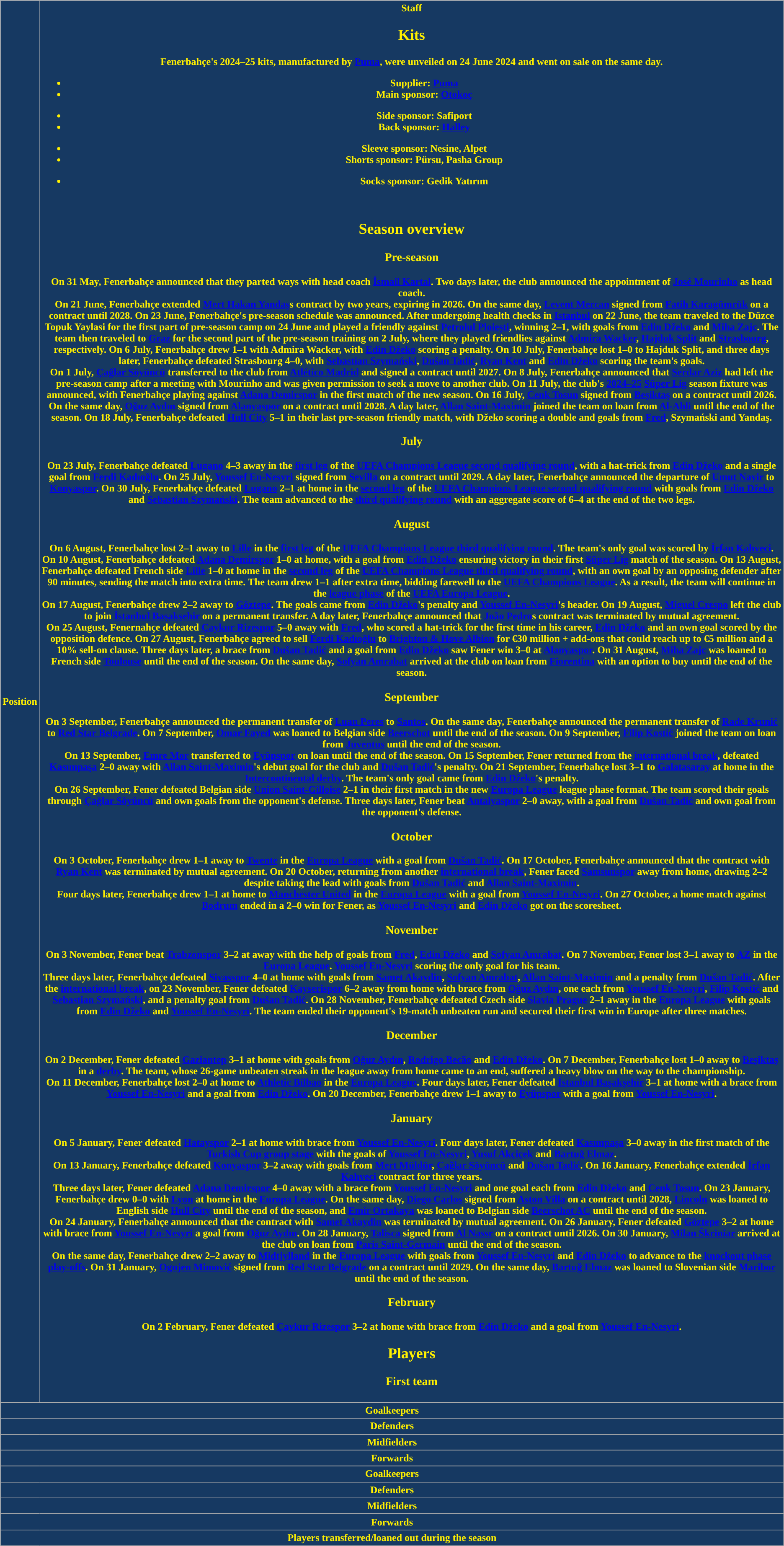<table class="wikitable plainrowheaders sortable">
<tr>
<th style="background:#163962; color:#FFF000; ">Position</th>
<th style="background:#163962; color:#FFF000; ">Staff<br>
































<h2>Kits</h2>Fenerbahçe's 2024–25 kits, manufactured by <a href='#'>Puma</a>, were unveiled on 24 June 2024 and went on sale on the same day.<br>
<ul><li><strong>Supplier:</strong> <a href='#'>Puma</a></li><li><strong>Main sponsor:</strong> <a href='#'>Otokoç</a></li></ul><ul><li><strong>Side sponsor:</strong> Safiport</li><li><strong>Back sponsor:</strong> <a href='#'>Halley</a></li></ul><ul><li><strong>Sleeve sponsor:</strong> Nesine, Alpet</li><li><strong>Shorts sponsor:</strong> Pürsu, Pasha Group</li></ul><ul><li><strong>Socks sponsor:</strong> Gedik Yatırım</li></ul><br>
















<h2>Season overview</h2><h3>Pre-season</h3>On 31 May, Fenerbahçe announced that they parted ways with head coach <a href='#'>İsmail Kartal</a>. Two days later, the club announced the appointment of <a href='#'>José Mourinho</a> as head coach.<br>On 21 June, Fenerbahçe extended <a href='#'>Mert Hakan Yandaş</a>s contract by two years, expiring in 2026. On the same day, <a href='#'>Levent Mercan</a> signed from <a href='#'>Fatih Karagümrük</a> on a contract until 2028. On 23 June, Fenerbahçe's pre-season schedule was announced. After undergoing health checks in <a href='#'>Istanbul</a> on 22 June, the team traveled to the Düzce Topuk Yaylasi for the first part of pre-season camp on 24 June and played a friendly against <a href='#'>Petrolul Ploiești</a>, winning 2–1, with goals from <a href='#'>Edin Džeko</a> and <a href='#'>Miha Zajc</a>. The team then traveled to <a href='#'>Graz</a> for the second part of the pre-season training on 2 July, where they played friendlies against <a href='#'>Admira Wacker</a>, <a href='#'>Hajduk Split</a> and <a href='#'>Strasbourg</a>, respectively. On 6 July, Fenerbahçe drew 1–1 with Admira Wacker, with <a href='#'>Edin Džeko</a> scoring a penalty. On 10 July, Fenerbahçe lost 1–0 to Hajduk Split, and three days later, Fenerbahçe defeated Strasbourg 4–0, with <a href='#'>Sebastian Szymański</a>, <a href='#'>Dušan Tadić</a>, <a href='#'>Ryan Kent</a> and <a href='#'>Edin Džeko</a> scoring the team's goals.<br>On 1 July, <a href='#'>Çağlar Söyüncü</a> transferred to the club from <a href='#'>Atlético Madrid</a> and signed a contract until 2027. On 8 July, Fenerbahçe announced that <a href='#'>Serdar Aziz</a> had left the pre-season camp after a meeting with Mourinho and was given permission to seek a move to another club. On 11 July, the club's <a href='#'>2024–25</a> <a href='#'>Süper Lig</a> season fixture was announced, with Fenerbahçe playing against <a href='#'>Adana Demirspor</a> in the first match of the new season. On 16 July, <a href='#'>Cenk Tosun</a> signed from <a href='#'>Beşiktaş</a> on a contract until 2026. On the same day, <a href='#'>Oğuz Aydın</a> signed from <a href='#'>Alanyaspor</a> on a contract until 2028. A day later, <a href='#'>Allan Saint-Maximin</a> joined the team on loan from <a href='#'>Al-Ahli</a> until the end of the season. On 18 July, Fenerbahçe defeated <a href='#'>Hull City</a> 5–1 in their last pre-season friendly match, with Džeko scoring a double and goals from <a href='#'>Fred</a>, Szymański and Yandaş.<h3>July</h3>On 23 July, Fenerbahçe defeated <a href='#'>Lugano</a> 4–3 away in the <a href='#'>first leg</a> of the <a href='#'>UEFA Champions League second qualifying round</a>, with a hat-trick from <a href='#'>Edin Džeko</a> and a single goal from <a href='#'>Ferdi Kadıoğlu</a>. On 25 July, <a href='#'>Youssef En-Nesyri</a> signed from <a href='#'>Sevilla</a> on a contract until 2029. A day later, Fenerbahçe announced the departure of <a href='#'>Umut Nayir</a> to <a href='#'>Konyaspor</a>. On 30 July, Fenerbahçe defeated <a href='#'>Lugano</a> 2–1 at home in the <a href='#'>second leg</a> of the <a href='#'>UEFA Champions League second qualifying round</a> with goals from <a href='#'>Edin Džeko</a> and <a href='#'>Sebastian Szymański</a>. The team advanced to the <a href='#'>third qualifying round</a> with an aggregate score of 6–4 at the end of the two legs.<h3>August</h3>On 6 August, Fenerbahçe lost 2–1 away to <a href='#'>Lille</a> in the <a href='#'>first leg</a> of the <a href='#'>UEFA Champions League third qualifying round</a>. The team's only goal was scored by <a href='#'>İrfan Kahveci</a>. On 10 August, Fenerbahçe defeated <a href='#'>Adana Demirspor</a> 1–0 at home, with a goal from <a href='#'>Edin Džeko</a> ensuring victory in their first <a href='#'>Süper Lig</a> match of the season. On 13 August, Fenerbahçe defeated French side <a href='#'>Lille</a> 1–0 at home in the <a href='#'>second leg</a> of the <a href='#'>UEFA Champions League third qualifying round</a>, with an own goal by an opposing defender after 90 minutes, sending the match into extra time. The team drew 1–1 after extra time, bidding farewell to the <a href='#'>UEFA Champions League</a>. As a result, the team will continue in the <a href='#'>league phase</a> of the <a href='#'>UEFA Europa League</a>.<br>On 17 August, Fenerbahçe drew 2–2 away to <a href='#'>Göztepe</a>. The goals came from <a href='#'>Edin Džeko</a>'s penalty and <a href='#'>Youssef En-Nesyri</a>'s header. On 19 August, <a href='#'>Miguel Crespo</a> left the club to join <a href='#'>İstanbul Başakşehir</a> on a permanent transfer. A day later, Fenerbahçe announced that <a href='#'>João Pedro</a>s contract was terminated by mutual agreement.<br>On 25 August, Fenernahçe defeated <a href='#'>Çaykur Rizespor</a> 5–0 away with <a href='#'>Fred</a>, who scored a hat-trick for the first time in his career, <a href='#'>Edin Džeko</a> and an own goal scored by the opposition defence. On 27 August, Fenerbahçe agreed to sell <a href='#'>Ferdi Kadıoğlu</a> to <a href='#'>Brighton & Hove Albion</a> for €30 million + add-ons that could reach up to €5 million and a 10% sell-on clause. Three days later, a brace from <a href='#'>Dušan Tadić</a> and a goal from <a href='#'>Edin Džeko</a> saw Fener win 3–0 at <a href='#'>Alanyaspor</a>. On 31 August, <a href='#'>Miha Zajc</a> was loaned to French side <a href='#'>Toulouse</a> until the end of the season. On the same day, <a href='#'>Sofyan Amrabat</a> arrived at the club on loan from <a href='#'>Fiorentina</a> with an option to buy until the end of the season.<h3>September</h3>On 3 September, Fenerbahçe announced the permanent transfer of <a href='#'>Luan Peres</a> to <a href='#'>Santos</a>. On the same day, Fenerbahçe announced the permanent transfer of <a href='#'>Rade Krunić</a> to <a href='#'>Red Star Belgrade</a>. On 7 September, <a href='#'>Omar Fayed</a> was loaned to Belgian side <a href='#'>Beerschot</a> until the end of the season. On 9 September, <a href='#'>Filip Kostić</a> joined the team on loan from <a href='#'>Juventus</a> until the end of the season.<br>On 13 September, <a href='#'>Emre Mor</a> transferred to <a href='#'>Eyüpspor</a> on loan until the end of the season. On 15 September, Fener returned from the <a href='#'>international break</a>, defeated <a href='#'>Kasımpaşa</a> 2–0 away with <a href='#'>Allan Saint-Maximin</a>'s debut goal for the club and <a href='#'>Dušan Tadić</a>'s penalty. On 21 September, Fenerbahçe lost 3–1 to <a href='#'>Galatasaray</a> at home in the <a href='#'>Intercontinental derby</a>. The team's only goal came from <a href='#'>Edin Džeko</a>'s penalty.<br>On 26 September, Fener defeated Belgian side <a href='#'>Union Saint-Gilloise</a> 2–1 in their first match in the new <a href='#'>Europa League</a> league phase format. The team scored their goals through <a href='#'>Çağlar Söyüncü</a> and own goals from the opponent's defense. Three days later, Fener beat <a href='#'>Antalyaspor</a>  2–0 away, with a goal from <a href='#'>Dušan Tadić</a> and own goal from the opponent's defense.<h3>October</h3>On 3 October, Fenerbahçe drew 1–1 away to <a href='#'>Twente</a> in the <a href='#'>Europa League</a> with a goal from <a href='#'>Dušan Tadić</a>. On 17 October, Fenerbahçe announced that the contract with <a href='#'>Ryan Kent</a> was terminated by mutual agreement. On 20 October, returning from another <a href='#'>international break</a>, Fener faced <a href='#'>Samsunspor</a> away from home, drawing 2–2 despite taking the lead with goals from <a href='#'>Dušan Tadić</a> and <a href='#'>Allan Saint-Maximin</a>.<br>Four days later, Fenerbahçe drew 1–1 at home to <a href='#'>Manchester United</a> in the <a href='#'>Europa League</a> with a goal from <a href='#'>Youssef En-Nesyri</a>. On 27 October, a home match against <a href='#'>Bodrum</a> ended in a 2–0 win for Fener, as <a href='#'>Youssef En-Nesyri</a> and <a href='#'>Edin Džeko</a> got on the scoresheet.<h3>November</h3>On 3 November, Fener beat <a href='#'>Trabzonspor</a> 3–2 at away with the help of goals from <a href='#'>Fred</a>, <a href='#'>Edin Džeko</a> and <a href='#'>Sofyan Amrabat</a>. On 7 November, Fener lost 3–1 away to <a href='#'>AZ</a> in the <a href='#'>Europa League</a>. <a href='#'>Youssef En-Nesyri</a> scoring the only goal for his team.<br>Three days later, Fenerbahçe defeated <a href='#'>Sivasspor</a> 4–0 at home with goals from <a href='#'>Samet Akaydin</a>, <a href='#'>Sofyan Amrabat</a>, <a href='#'>Allan Saint-Maximin</a> and a penalty from <a href='#'>Dušan Tadić</a>. After the <a href='#'>international break</a>, on 23 November, Fener defeated <a href='#'>Kayserispor</a> 6–2 away from home with brace from <a href='#'>Oğuz Aydın</a>, one each from <a href='#'>Youssef En-Nesyri</a>, <a href='#'>Filip Kostić</a> and <a href='#'>Sebastian Szymański</a>, and a penalty goal from <a href='#'>Dušan Tadić</a>. On 28 November, Fenerbahçe defeated Czech side <a href='#'>Slavia Prague</a> 2–1 away in the <a href='#'>Europa League</a> with goals from <a href='#'>Edin Džeko</a> and <a href='#'>Youssef En-Nesyri</a>. The team ended their opponent's 19-match unbeaten run and secured their first win in Europe after three matches.<h3>December</h3>On 2 December, Fener defeated <a href='#'>Gaziantep</a> 3–1 at home with goals from <a href='#'>Oğuz Aydın</a>, <a href='#'>Rodrigo Becão</a> and <a href='#'>Edin Džeko</a>. On 7 December, Fenerbahçe lost 1–0 away to <a href='#'>Beşiktaş</a> in a <a href='#'>derby</a>. The team, whose 26-game unbeaten streak in the league away from home came to an end, suffered a heavy blow on the way to the championship.<br>On 11 December, Fenerbahçe lost 2–0 at home to <a href='#'>Athletic Bilbao</a> in the <a href='#'>Europa League</a>. Four days later, Fener defeated <a href='#'>İstanbul Başakşehir</a> 3–1 at home with a brace from <a href='#'>Youssef En-Nesyri</a> and a goal from <a href='#'>Edin Džeko</a>. On 20 December, Fenerbahçe drew 1–1 away to <a href='#'>Eyüpspor</a> with a goal from <a href='#'>Youssef En-Nesyri</a>.<h3>January</h3>On 5 January, Fener defeated <a href='#'>Hatayspor</a> 2–1 at home with brace from <a href='#'>Youssef En-Nesyri</a>. Four days later, Fener defeated <a href='#'>Kasımpaşa</a> 3–0 away in the first match of the <a href='#'>Turkish Cup group stage</a> with the goals of <a href='#'>Youssef En-Nesyri</a>, <a href='#'>Yusuf Akçiçek</a> and <a href='#'>Bartuğ Elmaz</a>.<br>On 13 January, Fenerbahçe defeated <a href='#'>Konyaspor</a> 3–2 away with goals from <a href='#'>Mert Müldür</a>, <a href='#'>Çağlar Söyüncü</a> and <a href='#'>Dušan Tadić</a>. On 16 January, Fenerbahçe extended <a href='#'>İrfan Kahveci</a> contract for three years.<br>Three days later, Fener defeated <a href='#'>Adana Demirspor</a> 4–0 away with a brace from <a href='#'>Youssef En-Nesyri</a> and one goal each from <a href='#'>Edin Džeko</a> and <a href='#'>Cenk Tosun</a>. On 23 January, Fenerbahçe drew 0–0 with <a href='#'>Lyon</a> at home in the <a href='#'>Europa League</a>. On the same day, <a href='#'>Diego Carlos</a> signed from <a href='#'>Aston Villa</a> on a contract until 2028, <a href='#'>Lincoln</a> was loaned to English side <a href='#'>Hull City</a> until the end of the season, and <a href='#'>Emir Ortakaya</a> was loaned to Belgian side <a href='#'>Beerschot AC</a> until the end of the season.<br>On 24 January, Fenerbahçe announced that the contract with <a href='#'>Samet Akaydin</a> was terminated by mutual agreement. On 26 January, Fener defeated <a href='#'>Göztepe</a> 3–2 at home with brace from <a href='#'>Youssef En-Nesyri</a> a goal from <a href='#'>Oğuz Aydın</a>. On 28 January, <a href='#'>Talisca</a> signed from <a href='#'>Al Nassr</a> on a contract until 2026. On 30 January, <a href='#'>Milan Škriniar</a> arrived at the club on loan from <a href='#'>Paris Saint-Germain</a> until the end of the season.<br>On the same day, Fenerbahçe drew 2–2 away to <a href='#'>Midtjylland</a> in the <a href='#'>Europa League</a> with goals from <a href='#'>Youssef En-Nesyri</a> and <a href='#'>Edin Džeko</a> to advance to the <a href='#'>knockout phase play-offs</a>. On 31 January, <a href='#'>Ognjen Mimović</a> signed from <a href='#'>Red Star Belgrade</a> on a contract until 2029. On the same day, <a href='#'>Bartuğ Elmaz</a> was loaned to Slovenian side <a href='#'>Maribor</a> until the end of the season.<h3>February</h3>On 2 February, Fener defeated <a href='#'>Çaykur Rizespor</a> 3–2 at home with brace from <a href='#'>Edin Džeko</a> and a goal from <a href='#'>Youssef En-Nesyri</a>.<h2>Players</h2><h3>First team</h3></th>
</tr>
<tr>
<th colspan="12" style="background:#163962; color:#FFF000; ">Goalkeepers</th>
</tr>
<tr>
</tr>
<tr>
<th colspan="12" style="background:#163962; color:#FFF000; ">Defenders</th>
</tr>
<tr>
</tr>
<tr>
<th colspan="12" style="background:#163962; color:#FFF000; ">Midfielders</th>
</tr>
<tr>
</tr>
<tr>
<th colspan="12" style="background:#163962; color:#FFF000; ">Forwards</th>
</tr>
<tr>
</tr>
<tr>
<th colspan=14 style="background:#163962; color:#FFF000; ">Goalkeepers<br>

</th>
</tr>
<tr>
<th colspan=14 style="background:#163962; color:#FFF000; ">Defenders<br>









</th>
</tr>
<tr>
<th colspan=14 style="background:#163962; color:#FFF000; ">Midfielders<br>








</th>
</tr>
<tr>
<th colspan=14 style="background:#163962; color:#FFF000; ">Forwards<br>



</th>
</tr>
<tr>
<th colspan=14 style="background:#163962; color:#FFF000; ">Players transferred/loaned out during the season<br>












</th>
</tr>
</table>
